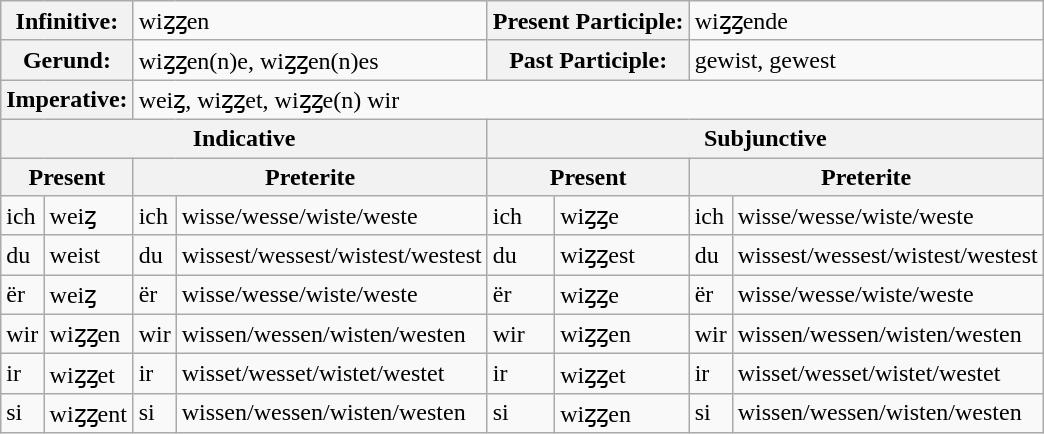<table class="wikitable">
<tr>
<th colspan="2">Infinitive:</th>
<td colspan="2">wiȥȥen</td>
<th colspan="2">Present Participle:</th>
<td colspan="2">wiȥȥende</td>
</tr>
<tr>
<th colspan="2">Gerund:</th>
<td colspan="2">wiȥȥen(n)e, wiȥȥen(n)es</td>
<th colspan="2">Past Participle:</th>
<td colspan="2">gewist, gewest</td>
</tr>
<tr>
<th colspan="2">Imperative:</th>
<td colspan="6">weiȥ, wiȥȥet, wiȥȥe(n) wir</td>
</tr>
<tr>
<th colspan="4">Indicative</th>
<th colspan="4">Subjunctive</th>
</tr>
<tr>
<th colspan="2">Present</th>
<th colspan="2">Preterite</th>
<th colspan="2">Present</th>
<th colspan="2">Preterite</th>
</tr>
<tr>
<td>ich</td>
<td>weiȥ</td>
<td>ich</td>
<td>wisse/wesse/wiste/weste</td>
<td>ich</td>
<td>wiȥȥe</td>
<td>ich</td>
<td>wisse/wesse/wiste/weste</td>
</tr>
<tr>
<td>du</td>
<td>weist</td>
<td>du</td>
<td>wissest/wessest/wistest/westest</td>
<td>du</td>
<td>wiȥȥest</td>
<td>du</td>
<td>wissest/wessest/wistest/westest</td>
</tr>
<tr>
<td>ër</td>
<td>weiȥ</td>
<td>ër</td>
<td>wisse/wesse/wiste/weste</td>
<td>ër</td>
<td>wiȥȥe</td>
<td>ër</td>
<td>wisse/wesse/wiste/weste</td>
</tr>
<tr>
<td>wir</td>
<td>wiȥȥen</td>
<td>wir</td>
<td>wissen/wessen/wisten/westen</td>
<td>wir</td>
<td>wiȥȥen</td>
<td>wir</td>
<td>wissen/wessen/wisten/westen</td>
</tr>
<tr>
<td>ir</td>
<td>wiȥȥet</td>
<td>ir</td>
<td>wisset/wesset/wistet/westet</td>
<td>ir</td>
<td>wiȥȥet</td>
<td>ir</td>
<td>wisset/wesset/wistet/westet</td>
</tr>
<tr>
<td>si</td>
<td>wiȥȥent</td>
<td>si</td>
<td>wissen/wessen/wisten/westen</td>
<td>si</td>
<td>wiȥȥen</td>
<td>si</td>
<td>wissen/wessen/wisten/westen</td>
</tr>
</table>
